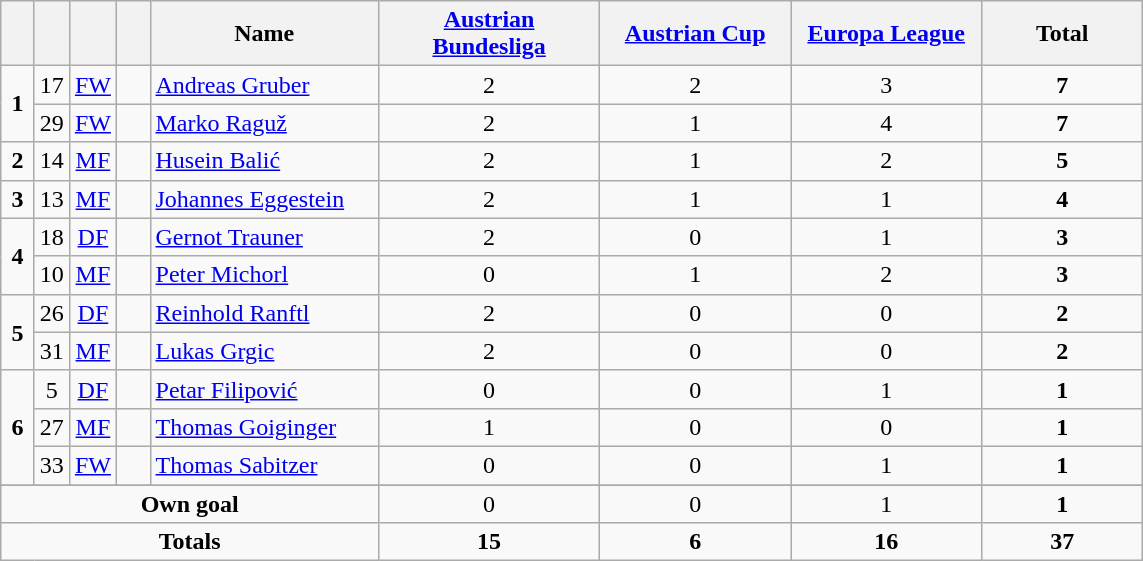<table class="wikitable" style="text-align:center">
<tr>
<th width=15></th>
<th width=15></th>
<th width=15></th>
<th width=15></th>
<th width=145>Name</th>
<th width=140><a href='#'>Austrian Bundesliga</a></th>
<th width=120><a href='#'>Austrian Cup</a></th>
<th width=120><a href='#'>Europa League</a></th>
<th width=100>Total</th>
</tr>
<tr>
<td rowspan=2><strong>1</strong></td>
<td>17</td>
<td><a href='#'>FW</a></td>
<td></td>
<td align=left><a href='#'>Andreas Gruber</a></td>
<td>2</td>
<td>2</td>
<td>3</td>
<td><strong>7</strong></td>
</tr>
<tr>
<td>29</td>
<td><a href='#'>FW</a></td>
<td></td>
<td align=left><a href='#'>Marko Raguž</a></td>
<td>2</td>
<td>1</td>
<td>4</td>
<td><strong>7</strong></td>
</tr>
<tr>
<td><strong>2</strong></td>
<td>14</td>
<td><a href='#'>MF</a></td>
<td></td>
<td align=left><a href='#'>Husein Balić</a></td>
<td>2</td>
<td>1</td>
<td>2</td>
<td><strong>5</strong></td>
</tr>
<tr>
<td><strong>3</strong></td>
<td>13</td>
<td><a href='#'>MF</a></td>
<td></td>
<td align=left><a href='#'>Johannes Eggestein</a></td>
<td>2</td>
<td>1</td>
<td>1</td>
<td><strong>4</strong></td>
</tr>
<tr>
<td rowspan=2><strong>4</strong></td>
<td>18</td>
<td><a href='#'>DF</a></td>
<td></td>
<td align=left><a href='#'>Gernot Trauner</a></td>
<td>2</td>
<td>0</td>
<td>1</td>
<td><strong>3</strong></td>
</tr>
<tr>
<td>10</td>
<td><a href='#'>MF</a></td>
<td></td>
<td align=left><a href='#'>Peter Michorl</a></td>
<td>0</td>
<td>1</td>
<td>2</td>
<td><strong>3</strong></td>
</tr>
<tr>
<td rowspan=2><strong>5</strong></td>
<td>26</td>
<td><a href='#'>DF</a></td>
<td></td>
<td align=left><a href='#'>Reinhold Ranftl</a></td>
<td>2</td>
<td>0</td>
<td>0</td>
<td><strong>2</strong></td>
</tr>
<tr>
<td>31</td>
<td><a href='#'>MF</a></td>
<td></td>
<td align=left><a href='#'>Lukas Grgic</a></td>
<td>2</td>
<td>0</td>
<td>0</td>
<td><strong>2</strong></td>
</tr>
<tr>
<td rowspan=3><strong>6</strong></td>
<td>5</td>
<td><a href='#'>DF</a></td>
<td></td>
<td align=left><a href='#'>Petar Filipović</a></td>
<td>0</td>
<td>0</td>
<td>1</td>
<td><strong>1</strong></td>
</tr>
<tr>
<td>27</td>
<td><a href='#'>MF</a></td>
<td></td>
<td align=left><a href='#'>Thomas Goiginger</a></td>
<td>1</td>
<td>0</td>
<td>0</td>
<td><strong>1</strong></td>
</tr>
<tr>
<td>33</td>
<td><a href='#'>FW</a></td>
<td></td>
<td align=left><a href='#'>Thomas Sabitzer</a></td>
<td>0</td>
<td>0</td>
<td>1</td>
<td><strong>1</strong></td>
</tr>
<tr>
</tr>
<tr>
<td colspan=5><strong>Own goal</strong></td>
<td>0</td>
<td>0</td>
<td>1</td>
<td><strong>1</strong></td>
</tr>
<tr>
<td colspan=5><strong>Totals</strong></td>
<td><strong>15</strong></td>
<td><strong>6</strong></td>
<td><strong>16</strong></td>
<td><strong>37</strong></td>
</tr>
</table>
